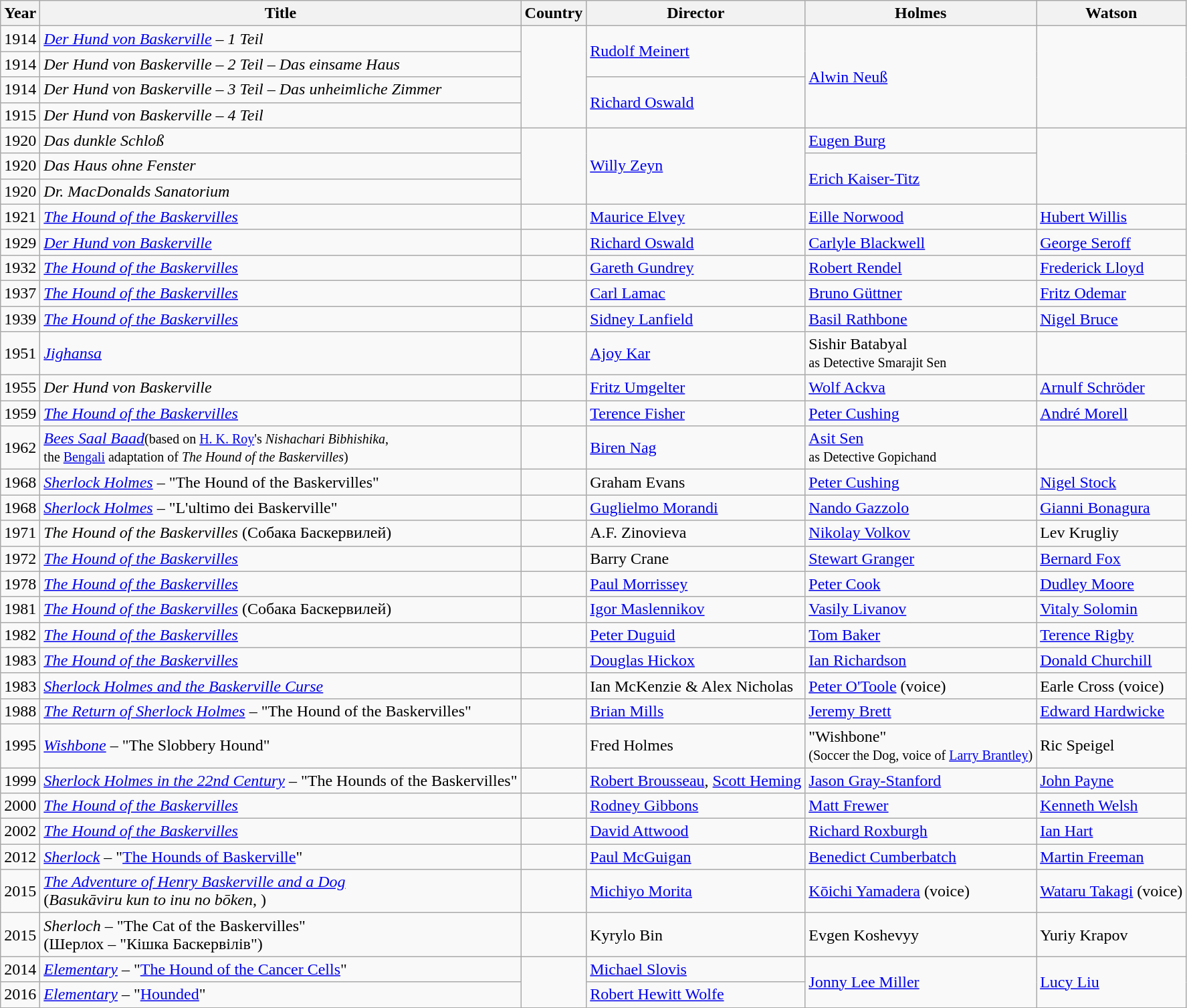<table class="wikitable">
<tr>
<th>Year</th>
<th>Title</th>
<th>Country</th>
<th>Director</th>
<th>Holmes</th>
<th>Watson</th>
</tr>
<tr>
<td>1914</td>
<td><em><a href='#'>Der Hund von Baskerville</a> – 1 Teil</em></td>
<td rowspan="4"></td>
<td rowspan="2"><a href='#'>Rudolf Meinert</a></td>
<td rowspan=4><a href='#'>Alwin Neuß</a></td>
<td rowspan=4></td>
</tr>
<tr>
<td>1914</td>
<td><em>Der Hund von Baskerville – 2 Teil – Das einsame Haus</em></td>
</tr>
<tr>
<td>1914</td>
<td><em>Der Hund von Baskerville – 3 Teil – Das unheimliche Zimmer</em></td>
<td rowspan="2"><a href='#'>Richard Oswald</a></td>
</tr>
<tr>
<td>1915</td>
<td><em>Der Hund von Baskerville – 4 Teil</em></td>
</tr>
<tr>
<td>1920</td>
<td><em>Das dunkle Schloß</em></td>
<td rowspan="3"></td>
<td rowspan="3"><a href='#'>Willy Zeyn</a></td>
<td><a href='#'>Eugen Burg</a></td>
<td rowspan=3></td>
</tr>
<tr>
<td>1920</td>
<td><em>Das Haus ohne Fenster</em></td>
<td rowspan=2><a href='#'>Erich Kaiser-Titz</a></td>
</tr>
<tr>
<td>1920</td>
<td><em>Dr. MacDonalds Sanatorium</em></td>
</tr>
<tr>
<td>1921</td>
<td><em><a href='#'>The Hound of the Baskervilles</a></em></td>
<td></td>
<td><a href='#'>Maurice Elvey</a></td>
<td><a href='#'>Eille Norwood</a></td>
<td><a href='#'>Hubert Willis</a></td>
</tr>
<tr>
<td>1929</td>
<td><em><a href='#'>Der Hund von Baskerville</a></em></td>
<td></td>
<td><a href='#'>Richard Oswald</a></td>
<td><a href='#'>Carlyle Blackwell</a></td>
<td><a href='#'>George Seroff</a></td>
</tr>
<tr>
<td>1932</td>
<td><em><a href='#'>The Hound of the Baskervilles</a></em></td>
<td></td>
<td><a href='#'>Gareth Gundrey</a></td>
<td><a href='#'>Robert Rendel</a></td>
<td><a href='#'>Frederick Lloyd</a></td>
</tr>
<tr>
<td>1937</td>
<td><em><a href='#'>The Hound of the Baskervilles</a></em></td>
<td></td>
<td><a href='#'>Carl Lamac</a></td>
<td><a href='#'>Bruno Güttner</a></td>
<td><a href='#'>Fritz Odemar</a></td>
</tr>
<tr>
<td>1939</td>
<td><em><a href='#'>The Hound of the Baskervilles</a></em></td>
<td></td>
<td><a href='#'>Sidney Lanfield</a></td>
<td><a href='#'>Basil Rathbone</a></td>
<td><a href='#'>Nigel Bruce</a></td>
</tr>
<tr>
<td>1951</td>
<td><em><a href='#'>Jighansa</a></em></td>
<td></td>
<td><a href='#'>Ajoy Kar</a></td>
<td>Sishir Batabyal<br><small>as Detective Smarajit Sen</small></td>
<td></td>
</tr>
<tr>
<td>1955</td>
<td><em>Der Hund von Baskerville</em></td>
<td></td>
<td><a href='#'>Fritz Umgelter</a></td>
<td><a href='#'>Wolf Ackva</a></td>
<td><a href='#'>Arnulf Schröder</a></td>
</tr>
<tr>
<td>1959</td>
<td><em><a href='#'>The Hound of the Baskervilles</a></em></td>
<td></td>
<td><a href='#'>Terence Fisher</a></td>
<td><a href='#'>Peter Cushing</a></td>
<td><a href='#'>André Morell</a></td>
</tr>
<tr>
<td>1962</td>
<td><em><a href='#'>Bees Saal Baad</a></em><small>(based on <a href='#'>H. K. Roy</a>'s <em>Nishachari Bibhishika</em>,<br>the <a href='#'>Bengali</a> adaptation of <em>The Hound of the Baskervilles</em>) </small></td>
<td></td>
<td><a href='#'>Biren Nag</a></td>
<td><a href='#'>Asit Sen</a><br><small>as Detective Gopichand</small></td>
<td></td>
</tr>
<tr>
<td>1968</td>
<td><em><a href='#'>Sherlock Holmes</a></em> – "The Hound of the Baskervilles"</td>
<td></td>
<td>Graham Evans</td>
<td><a href='#'>Peter Cushing</a></td>
<td><a href='#'>Nigel Stock</a></td>
</tr>
<tr>
<td>1968</td>
<td><em><a href='#'>Sherlock Holmes</a></em> – "L'ultimo dei Baskerville"</td>
<td></td>
<td><a href='#'>Guglielmo Morandi</a></td>
<td><a href='#'>Nando Gazzolo</a></td>
<td><a href='#'>Gianni Bonagura</a></td>
</tr>
<tr>
<td>1971</td>
<td><em>The Hound of the Baskervilles</em> (Собака Баскервилей)</td>
<td></td>
<td>A.F. Zinovieva</td>
<td><a href='#'>Nikolay Volkov</a></td>
<td>Lev Krugliy</td>
</tr>
<tr>
<td>1972</td>
<td><em><a href='#'>The Hound of the Baskervilles</a></em></td>
<td></td>
<td>Barry Crane</td>
<td><a href='#'>Stewart Granger</a></td>
<td><a href='#'>Bernard Fox</a></td>
</tr>
<tr>
<td>1978</td>
<td><em><a href='#'>The Hound of the Baskervilles</a></em></td>
<td></td>
<td><a href='#'>Paul Morrissey</a></td>
<td><a href='#'>Peter Cook</a></td>
<td><a href='#'>Dudley Moore</a></td>
</tr>
<tr>
<td>1981</td>
<td><em><a href='#'>The Hound of the Baskervilles</a></em> (Собака Баскервилей)</td>
<td></td>
<td><a href='#'>Igor Maslennikov</a></td>
<td><a href='#'>Vasily Livanov</a></td>
<td><a href='#'>Vitaly Solomin</a></td>
</tr>
<tr>
<td>1982</td>
<td><em><a href='#'>The Hound of the Baskervilles</a></em></td>
<td></td>
<td><a href='#'>Peter Duguid</a></td>
<td><a href='#'>Tom Baker</a></td>
<td><a href='#'>Terence Rigby</a></td>
</tr>
<tr>
<td>1983</td>
<td><em><a href='#'>The Hound of the Baskervilles</a></em></td>
<td></td>
<td><a href='#'>Douglas Hickox</a></td>
<td><a href='#'>Ian Richardson</a></td>
<td><a href='#'>Donald Churchill</a></td>
</tr>
<tr>
<td>1983</td>
<td><em><a href='#'>Sherlock Holmes and the Baskerville Curse</a></em></td>
<td></td>
<td>Ian McKenzie & Alex Nicholas</td>
<td><a href='#'>Peter O'Toole</a> (voice)</td>
<td>Earle Cross (voice)</td>
</tr>
<tr>
<td>1988</td>
<td><em><a href='#'>The Return of Sherlock Holmes</a></em> – "The Hound of the Baskervilles"</td>
<td></td>
<td><a href='#'>Brian Mills</a></td>
<td><a href='#'>Jeremy Brett</a></td>
<td><a href='#'>Edward Hardwicke</a></td>
</tr>
<tr>
<td>1995</td>
<td><em><a href='#'>Wishbone</a></em> – "The Slobbery Hound"</td>
<td></td>
<td>Fred Holmes</td>
<td>"Wishbone" <br><small>(Soccer the Dog, voice of <a href='#'>Larry Brantley</a>)</small></td>
<td>Ric Speigel</td>
</tr>
<tr>
<td>1999</td>
<td><em><a href='#'>Sherlock Holmes in the 22nd Century</a></em> – "The Hounds of the Baskervilles"</td>
<td> <br></td>
<td><a href='#'>Robert Brousseau</a>, <a href='#'>Scott Heming</a></td>
<td><a href='#'>Jason Gray-Stanford</a></td>
<td><a href='#'>John Payne</a></td>
</tr>
<tr>
<td>2000</td>
<td><em><a href='#'>The Hound of the Baskervilles</a></em></td>
<td></td>
<td><a href='#'>Rodney Gibbons</a></td>
<td><a href='#'>Matt Frewer</a></td>
<td><a href='#'>Kenneth Welsh</a></td>
</tr>
<tr>
<td>2002</td>
<td><em><a href='#'>The Hound of the Baskervilles</a></em></td>
<td></td>
<td><a href='#'>David Attwood</a></td>
<td><a href='#'>Richard Roxburgh</a></td>
<td><a href='#'>Ian Hart</a></td>
</tr>
<tr>
<td>2012</td>
<td><em><a href='#'>Sherlock</a></em> – "<a href='#'>The Hounds of Baskerville</a>"</td>
<td></td>
<td><a href='#'>Paul McGuigan</a></td>
<td><a href='#'>Benedict Cumberbatch</a></td>
<td><a href='#'>Martin Freeman</a></td>
</tr>
<tr>
<td>2015</td>
<td><em><a href='#'>The Adventure of Henry Baskerville and a Dog</a></em><br>(<em>Basukāviru kun to inu no bōken</em>, )</td>
<td></td>
<td><a href='#'>Michiyo Morita</a></td>
<td><a href='#'>Kōichi Yamadera</a> (voice)</td>
<td><a href='#'>Wataru Takagi</a> (voice)</td>
</tr>
<tr>
<td>2015</td>
<td><em>Sherloch</em> – "The Cat of the Baskervilles" <br>(Шерлох – "Кішка Баскервілів")</td>
<td></td>
<td>Kyrylo Bin</td>
<td>Evgen Koshevyy</td>
<td>Yuriy Krapov</td>
</tr>
<tr>
<td>2014</td>
<td><em><a href='#'>Elementary</a></em> – "<a href='#'>The Hound of the Cancer Cells</a>"</td>
<td rowspan="2"></td>
<td><a href='#'>Michael Slovis</a></td>
<td rowspan="2"><a href='#'>Jonny Lee Miller</a></td>
<td rowspan="2"><a href='#'>Lucy Liu</a></td>
</tr>
<tr>
<td>2016</td>
<td><em><a href='#'>Elementary</a></em> – "<a href='#'>Hounded</a>"</td>
<td><a href='#'>Robert Hewitt Wolfe</a></td>
</tr>
</table>
